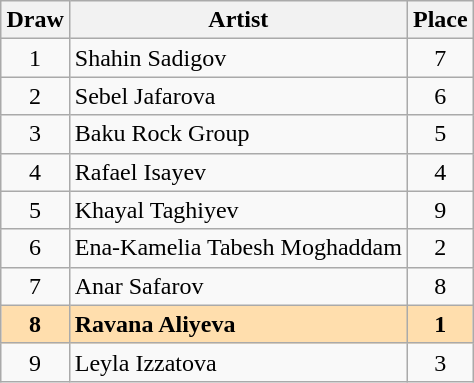<table class="sortable wikitable" style="margin: 1em auto 1em auto; text-align:center">
<tr>
<th>Draw</th>
<th>Artist</th>
<th>Place</th>
</tr>
<tr>
<td>1</td>
<td align="left">Shahin Sadigov</td>
<td>7</td>
</tr>
<tr>
<td>2</td>
<td align="left">Sebel Jafarova</td>
<td>6</td>
</tr>
<tr>
<td>3</td>
<td align="left">Baku Rock Group</td>
<td>5</td>
</tr>
<tr>
<td>4</td>
<td align="left">Rafael Isayev</td>
<td>4</td>
</tr>
<tr>
<td>5</td>
<td align="left">Khayal Taghiyev</td>
<td>9</td>
</tr>
<tr>
<td>6</td>
<td align="left">Ena-Kamelia Tabesh Moghaddam</td>
<td>2</td>
</tr>
<tr>
<td>7</td>
<td align="left">Anar Safarov</td>
<td>8</td>
</tr>
<tr style="font-weight:bold; background:navajowhite;">
<td>8</td>
<td align="left">Ravana Aliyeva</td>
<td>1</td>
</tr>
<tr>
<td>9</td>
<td align="left">Leyla Izzatova</td>
<td>3</td>
</tr>
</table>
